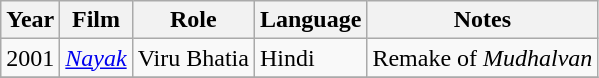<table class="wikitable sortable">
<tr>
<th>Year</th>
<th>Film</th>
<th>Role</th>
<th>Language</th>
<th>Notes</th>
</tr>
<tr>
<td>2001</td>
<td><em><a href='#'>Nayak</a></em></td>
<td>Viru Bhatia</td>
<td>Hindi</td>
<td>Remake of <em>Mudhalvan</em></td>
</tr>
<tr>
</tr>
</table>
